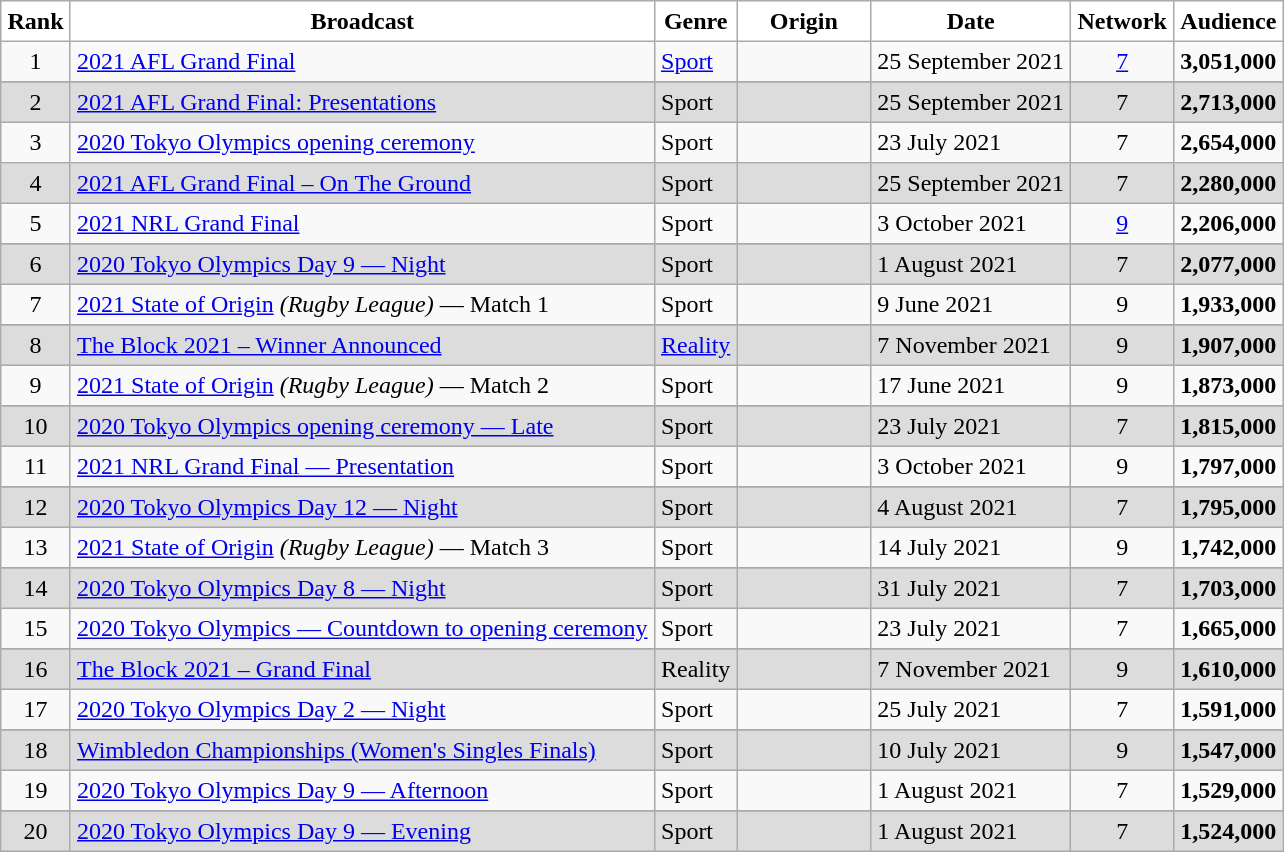<table border="1" cellpadding="4" cel lspacing="0" style="border:1px solid #aaa; border-collapse:collapse">
<tr bgcolor="white">
<th><strong>Rank</strong></th>
<th><strong>Broadcast</strong></th>
<th><strong>Genre</strong></th>
<th><strong>Origin</strong></th>
<th><strong>Date</strong></th>
<th><strong>Network</strong></th>
<th><strong>Audience</strong></th>
</tr>
<tr bgcolor="#f9f9f9">
<td align="center">1</td>
<td><a href='#'>2021 AFL Grand Final</a></td>
<td><a href='#'>Sport</a></td>
<td style="width: 60pt;" align="center"></td>
<td>25 September 2021</td>
<td align="center"><a href='#'>7</a></td>
<th>3,051,000</th>
</tr>
<tr>
</tr>
<tr bgcolor=gainsboro>
<td align="center">2</td>
<td><a href='#'>2021 AFL Grand Final: Presentations</a></td>
<td>Sport</td>
<td align="center"></td>
<td>25 September 2021</td>
<td align="center">7</td>
<th>2,713,000</th>
</tr>
<tr bgcolor="#f9f9f9">
<td align="center">3</td>
<td><a href='#'>2020 Tokyo Olympics opening ceremony</a></td>
<td>Sport</td>
<td align="center"></td>
<td>23 July 2021</td>
<td align="center">7</td>
<th>2,654,000</th>
</tr>
<tr bgcolor=gainsboro>
<td align="center">4</td>
<td><a href='#'>2021 AFL Grand Final – On The Ground</a></td>
<td>Sport</td>
<td align="center"></td>
<td>25 September 2021</td>
<td align="center">7</td>
<th>2,280,000</th>
</tr>
<tr bgcolor="#f9f9f9">
<td align="center">5</td>
<td><a href='#'>2021 NRL Grand Final</a></td>
<td>Sport</td>
<td align="center"></td>
<td>3 October 2021</td>
<td align="center"><a href='#'>9</a></td>
<th>2,206,000</th>
</tr>
<tr>
</tr>
<tr bgcolor=gainsboro>
<td align="center">6</td>
<td><a href='#'>2020 Tokyo Olympics Day 9 — Night</a></td>
<td>Sport</td>
<td align="center"></td>
<td>1 August 2021</td>
<td align="center">7</td>
<th>2,077,000</th>
</tr>
<tr bgcolor="#f9f9f9">
<td align="center">7</td>
<td><a href='#'>2021 State of Origin</a> <em>(Rugby League)</em> — Match 1</td>
<td>Sport</td>
<td align="center"></td>
<td>9 June 2021</td>
<td align="center">9</td>
<th>1,933,000</th>
</tr>
<tr>
</tr>
<tr bgcolor=gainsboro>
<td align="center">8</td>
<td><a href='#'>The Block 2021 – Winner Announced</a></td>
<td><a href='#'>Reality</a></td>
<td align="center"></td>
<td>7 November 2021</td>
<td align="center">9</td>
<th>1,907,000</th>
</tr>
<tr bgcolor="#f9f9f9">
<td align="center">9</td>
<td><a href='#'>2021 State of Origin</a> <em>(Rugby League)</em> — Match 2</td>
<td>Sport</td>
<td align="center"></td>
<td>17 June 2021</td>
<td align="center">9</td>
<th>1,873,000</th>
</tr>
<tr>
</tr>
<tr bgcolor=gainsboro>
<td align="center">10</td>
<td><a href='#'>2020 Tokyo Olympics opening ceremony — Late</a></td>
<td>Sport</td>
<td align="center"></td>
<td>23 July 2021</td>
<td align="center">7</td>
<th>1,815,000</th>
</tr>
<tr bgcolor="#f9f9f9">
<td align="center">11</td>
<td><a href='#'>2021 NRL Grand Final — Presentation</a></td>
<td>Sport</td>
<td align="center"></td>
<td>3 October 2021</td>
<td align="center">9</td>
<th>1,797,000</th>
</tr>
<tr>
</tr>
<tr bgcolor=gainsboro>
<td align="center">12</td>
<td><a href='#'>2020 Tokyo Olympics Day 12 — Night</a></td>
<td>Sport</td>
<td align="center"></td>
<td>4 August 2021</td>
<td align="center">7</td>
<th>1,795,000</th>
</tr>
<tr bgcolor="#f9f9f9">
<td align="center">13</td>
<td><a href='#'>2021 State of Origin</a> <em>(Rugby League)</em> — Match 3</td>
<td>Sport</td>
<td align="center"></td>
<td>14 July 2021</td>
<td align="center">9</td>
<th>1,742,000</th>
</tr>
<tr>
</tr>
<tr bgcolor=gainsboro>
<td align="center">14</td>
<td><a href='#'>2020 Tokyo Olympics Day 8 — Night</a></td>
<td>Sport</td>
<td align="center"></td>
<td>31 July 2021</td>
<td align="center">7</td>
<th>1,703,000</th>
</tr>
<tr bgcolor="#f9f9f9">
<td align="center">15</td>
<td><a href='#'>2020 Tokyo Olympics — Countdown to opening ceremony</a></td>
<td>Sport</td>
<td align="center"></td>
<td>23 July 2021</td>
<td align="center">7</td>
<th>1,665,000</th>
</tr>
<tr>
</tr>
<tr bgcolor=gainsboro>
<td align="center">16</td>
<td><a href='#'>The Block 2021 – Grand Final</a></td>
<td>Reality</td>
<td align="center"></td>
<td>7 November 2021</td>
<td align="center">9</td>
<th>1,610,000</th>
</tr>
<tr bgcolor="#f9f9f9">
<td align="center">17</td>
<td><a href='#'>2020 Tokyo Olympics Day 2 — Night</a></td>
<td>Sport</td>
<td align="center"></td>
<td>25 July 2021</td>
<td align="center">7</td>
<th>1,591,000</th>
</tr>
<tr>
</tr>
<tr bgcolor=gainsboro>
<td align="center">18</td>
<td><a href='#'>Wimbledon Championships (Women's Singles Finals)</a></td>
<td>Sport</td>
<td align="center"></td>
<td>10 July 2021</td>
<td align="center">9</td>
<th>1,547,000</th>
</tr>
<tr bgcolor="#f9f9f9">
<td align="center">19</td>
<td><a href='#'>2020 Tokyo Olympics Day 9 — Afternoon</a></td>
<td>Sport</td>
<td align="center"></td>
<td>1 August 2021</td>
<td align="center">7</td>
<th>1,529,000</th>
</tr>
<tr>
</tr>
<tr bgcolor=gainsboro>
<td align="center">20</td>
<td><a href='#'>2020 Tokyo Olympics Day 9 — Evening</a></td>
<td>Sport</td>
<td align="center"></td>
<td>1 August 2021</td>
<td align="center">7</td>
<th>1,524,000</th>
</tr>
</table>
